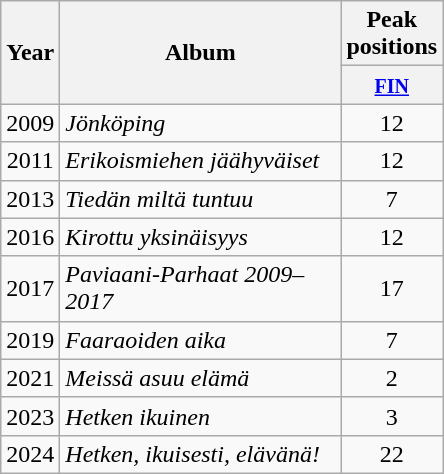<table class="wikitable">
<tr>
<th align="center" rowspan="2" width="10">Year</th>
<th align="center" rowspan="2" width="180">Album</th>
<th align="center" colspan="1" width="30">Peak positions</th>
</tr>
<tr>
<th width="20"><small><a href='#'>FIN</a><br></small></th>
</tr>
<tr>
<td align="center">2009</td>
<td><em>Jönköping</em></td>
<td align="center">12</td>
</tr>
<tr>
<td align="center">2011</td>
<td><em>Erikoismiehen jäähyväiset</em></td>
<td align="center">12</td>
</tr>
<tr>
<td align="center">2013</td>
<td><em>Tiedän miltä tuntuu</em></td>
<td align="center">7</td>
</tr>
<tr>
<td align="center">2016</td>
<td><em>Kirottu yksinäisyys</em></td>
<td align="center">12</td>
</tr>
<tr>
<td align="center">2017</td>
<td><em>Paviaani-Parhaat 2009–2017</em></td>
<td align="center">17<br></td>
</tr>
<tr>
<td align="center">2019</td>
<td><em>Faaraoiden aika</em></td>
<td align="center">7<br></td>
</tr>
<tr>
<td align="center">2021</td>
<td><em>Meissä asuu elämä</em></td>
<td align="center">2<br></td>
</tr>
<tr>
<td align="center">2023</td>
<td><em>Hetken ikuinen</em></td>
<td align="center">3<br></td>
</tr>
<tr>
<td align="center">2024</td>
<td><em>Hetken, ikuisesti, elävänä!</em></td>
<td align="center">22<br></td>
</tr>
</table>
